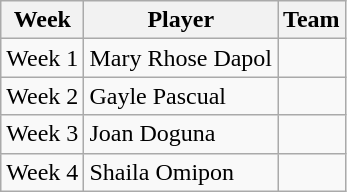<table class="wikitable">
<tr>
<th>Week</th>
<th>Player</th>
<th>Team</th>
</tr>
<tr>
<td>Week 1</td>
<td>Mary Rhose Dapol</td>
<td></td>
</tr>
<tr>
<td>Week 2</td>
<td>Gayle Pascual</td>
<td></td>
</tr>
<tr>
<td>Week 3</td>
<td>Joan Doguna</td>
<td></td>
</tr>
<tr>
<td>Week 4</td>
<td>Shaila Omipon</td>
<td></td>
</tr>
</table>
